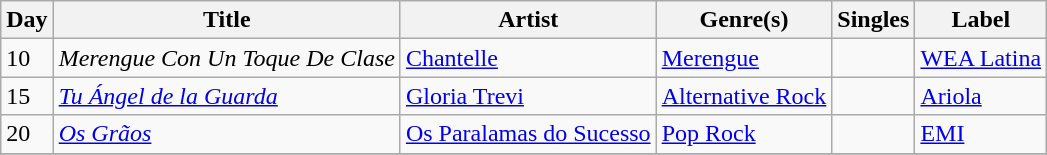<table class="wikitable sortable" style="text-align: left;">
<tr>
<th>Day</th>
<th>Title</th>
<th>Artist</th>
<th>Genre(s)</th>
<th>Singles</th>
<th>Label</th>
</tr>
<tr>
<td>10</td>
<td><em>Merengue Con Un Toque De Clase</em></td>
<td><a href='#'>Chantelle</a></td>
<td><a href='#'>Merengue</a></td>
<td></td>
<td><a href='#'>WEA Latina</a></td>
</tr>
<tr>
<td>15</td>
<td><em><a href='#'>Tu Ángel de la Guarda</a></em></td>
<td><a href='#'>Gloria Trevi</a></td>
<td><a href='#'>Alternative Rock</a></td>
<td></td>
<td><a href='#'>Ariola</a></td>
</tr>
<tr>
<td>20</td>
<td><em><a href='#'>Os Grãos</a></em></td>
<td><a href='#'>Os Paralamas do Sucesso</a></td>
<td><a href='#'>Pop Rock</a></td>
<td></td>
<td><a href='#'>EMI</a></td>
</tr>
<tr>
</tr>
</table>
